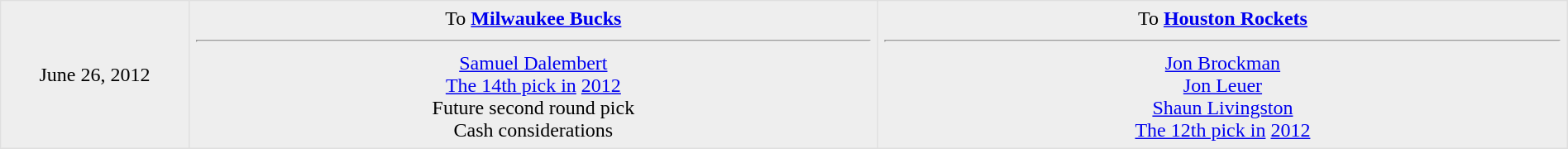<table border=1 style="border-collapse:collapse; text-align: center; width: 100%" bordercolor="#DFDFDF"  cellpadding="5">
<tr bgcolor="eeeeee">
<td style="width:12%">June 26, 2012</td>
<td style="width:44%" valign="top">To <strong><a href='#'>Milwaukee Bucks</a></strong><hr><a href='#'>Samuel Dalembert</a><br><a href='#'>The 14th pick in</a> <a href='#'>2012</a><br>Future second round pick<br>Cash considerations</td>
<td style="width:44%" valign="top">To <strong><a href='#'>Houston Rockets</a></strong><hr><a href='#'>Jon Brockman</a><br><a href='#'>Jon Leuer</a><br><a href='#'>Shaun Livingston</a><br><a href='#'>The 12th pick in</a> <a href='#'>2012</a></td>
</tr>
</table>
